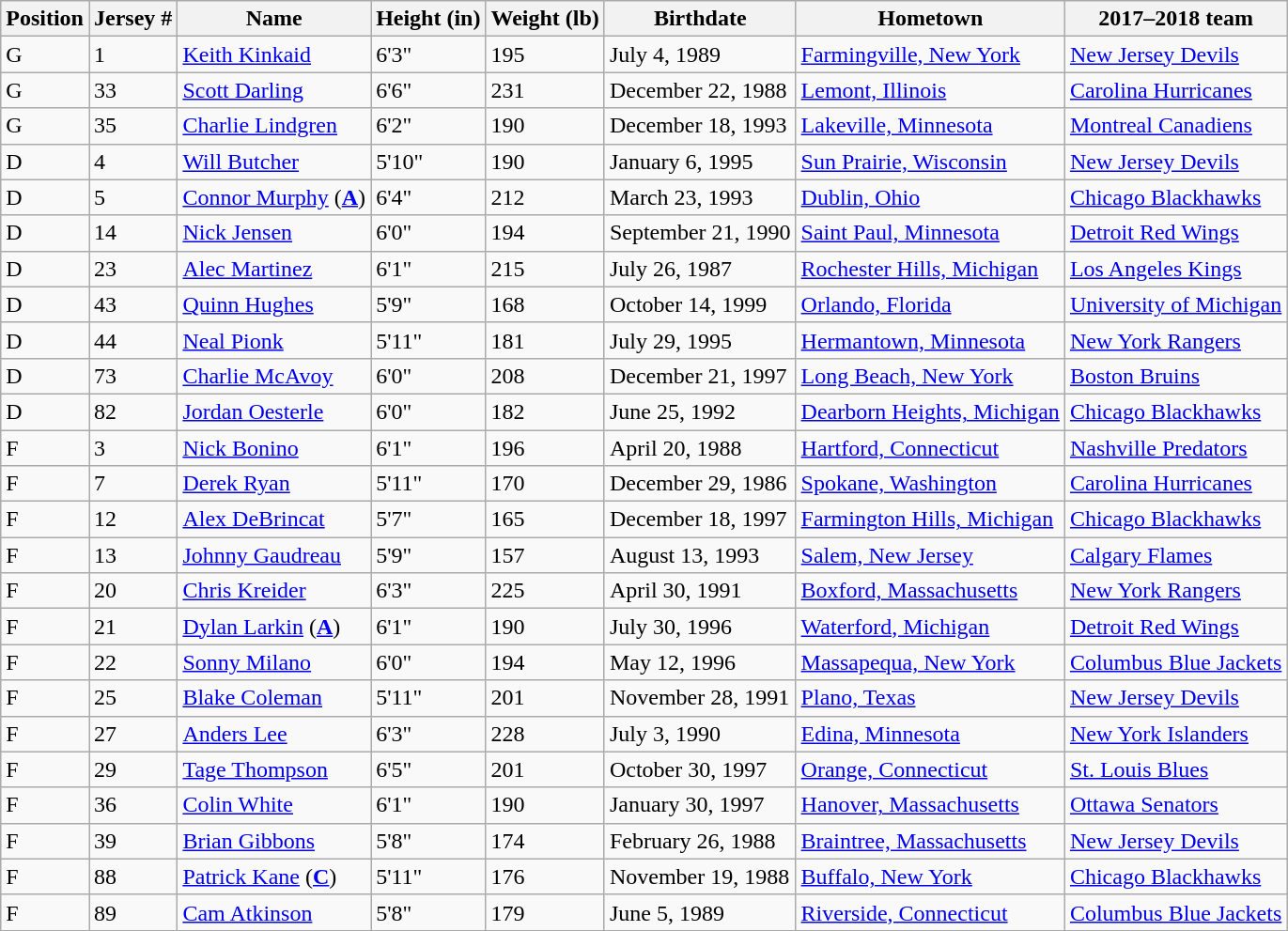<table class="wikitable sortable">
<tr>
<th>Position</th>
<th>Jersey #</th>
<th>Name</th>
<th>Height (in)</th>
<th>Weight (lb)</th>
<th>Birthdate</th>
<th>Hometown</th>
<th>2017–2018 team</th>
</tr>
<tr>
<td>G</td>
<td>1</td>
<td><a href='#'>Keith Kinkaid</a></td>
<td>6'3"</td>
<td>195</td>
<td>July 4, 1989</td>
<td><a href='#'>Farmingville, New York</a></td>
<td><a href='#'>New Jersey Devils</a></td>
</tr>
<tr>
<td>G</td>
<td>33</td>
<td><a href='#'>Scott Darling</a></td>
<td>6'6"</td>
<td>231</td>
<td>December 22, 1988</td>
<td><a href='#'>Lemont, Illinois</a></td>
<td><a href='#'>Carolina Hurricanes</a></td>
</tr>
<tr>
<td>G</td>
<td>35</td>
<td><a href='#'>Charlie Lindgren</a></td>
<td>6'2"</td>
<td>190</td>
<td>December 18, 1993</td>
<td><a href='#'>Lakeville, Minnesota</a></td>
<td><a href='#'>Montreal Canadiens</a></td>
</tr>
<tr>
<td>D</td>
<td>4</td>
<td><a href='#'>Will Butcher</a></td>
<td>5'10"</td>
<td>190</td>
<td>January 6, 1995</td>
<td><a href='#'>Sun Prairie, Wisconsin</a></td>
<td><a href='#'>New Jersey Devils</a></td>
</tr>
<tr>
<td>D</td>
<td>5</td>
<td><a href='#'>Connor Murphy</a> (<strong><a href='#'>A</a></strong>)</td>
<td>6'4"</td>
<td>212</td>
<td>March 23, 1993</td>
<td><a href='#'>Dublin, Ohio</a></td>
<td><a href='#'>Chicago Blackhawks</a></td>
</tr>
<tr>
<td>D</td>
<td>14</td>
<td><a href='#'>Nick Jensen</a></td>
<td>6'0"</td>
<td>194</td>
<td>September 21, 1990</td>
<td><a href='#'>Saint Paul, Minnesota</a></td>
<td><a href='#'>Detroit Red Wings</a></td>
</tr>
<tr>
<td>D</td>
<td>23</td>
<td><a href='#'>Alec Martinez</a></td>
<td>6'1"</td>
<td>215</td>
<td>July 26, 1987</td>
<td><a href='#'>Rochester Hills, Michigan</a></td>
<td><a href='#'>Los Angeles Kings</a></td>
</tr>
<tr>
<td>D</td>
<td>43</td>
<td><a href='#'>Quinn Hughes</a></td>
<td>5'9"</td>
<td>168</td>
<td>October 14, 1999</td>
<td><a href='#'>Orlando, Florida</a></td>
<td><a href='#'>University of Michigan</a></td>
</tr>
<tr>
<td>D</td>
<td>44</td>
<td><a href='#'>Neal Pionk</a></td>
<td>5'11"</td>
<td>181</td>
<td>July 29, 1995</td>
<td><a href='#'>Hermantown, Minnesota</a></td>
<td><a href='#'>New York Rangers</a></td>
</tr>
<tr>
<td>D</td>
<td>73</td>
<td><a href='#'>Charlie McAvoy</a></td>
<td>6'0"</td>
<td>208</td>
<td>December 21, 1997</td>
<td><a href='#'>Long Beach, New York</a></td>
<td><a href='#'>Boston Bruins</a></td>
</tr>
<tr>
<td>D</td>
<td>82</td>
<td><a href='#'>Jordan Oesterle</a></td>
<td>6'0"</td>
<td>182</td>
<td>June 25, 1992</td>
<td><a href='#'>Dearborn Heights, Michigan</a></td>
<td><a href='#'>Chicago Blackhawks</a></td>
</tr>
<tr>
<td>F</td>
<td>3</td>
<td><a href='#'>Nick Bonino</a></td>
<td>6'1"</td>
<td>196</td>
<td>April 20, 1988</td>
<td><a href='#'>Hartford, Connecticut</a></td>
<td><a href='#'>Nashville Predators</a></td>
</tr>
<tr>
<td>F</td>
<td>7</td>
<td><a href='#'>Derek Ryan</a></td>
<td>5'11"</td>
<td>170</td>
<td>December 29, 1986</td>
<td><a href='#'>Spokane, Washington</a></td>
<td><a href='#'>Carolina Hurricanes</a></td>
</tr>
<tr>
<td>F</td>
<td>12</td>
<td><a href='#'>Alex DeBrincat</a></td>
<td>5'7"</td>
<td>165</td>
<td>December 18, 1997</td>
<td><a href='#'>Farmington Hills, Michigan</a></td>
<td><a href='#'>Chicago Blackhawks</a></td>
</tr>
<tr>
<td>F</td>
<td>13</td>
<td><a href='#'>Johnny Gaudreau</a></td>
<td>5'9"</td>
<td>157</td>
<td>August 13, 1993</td>
<td><a href='#'>Salem, New Jersey</a></td>
<td><a href='#'>Calgary Flames</a></td>
</tr>
<tr>
<td>F</td>
<td>20</td>
<td><a href='#'>Chris Kreider</a></td>
<td>6'3"</td>
<td>225</td>
<td>April 30, 1991</td>
<td><a href='#'>Boxford, Massachusetts</a></td>
<td><a href='#'>New York Rangers</a></td>
</tr>
<tr>
<td>F</td>
<td>21</td>
<td><a href='#'>Dylan Larkin</a> (<strong><a href='#'>A</a></strong>)</td>
<td>6'1"</td>
<td>190</td>
<td>July 30, 1996</td>
<td><a href='#'>Waterford, Michigan</a></td>
<td><a href='#'>Detroit Red Wings</a></td>
</tr>
<tr>
<td>F</td>
<td>22</td>
<td><a href='#'>Sonny Milano</a></td>
<td>6'0"</td>
<td>194</td>
<td>May 12, 1996</td>
<td><a href='#'>Massapequa, New York</a></td>
<td><a href='#'>Columbus Blue Jackets</a></td>
</tr>
<tr>
<td>F</td>
<td>25</td>
<td><a href='#'>Blake Coleman</a></td>
<td>5'11"</td>
<td>201</td>
<td>November 28, 1991</td>
<td><a href='#'>Plano, Texas</a></td>
<td><a href='#'>New Jersey Devils</a></td>
</tr>
<tr>
<td>F</td>
<td>27</td>
<td><a href='#'>Anders Lee</a></td>
<td>6'3"</td>
<td>228</td>
<td>July 3, 1990</td>
<td><a href='#'>Edina, Minnesota</a></td>
<td><a href='#'>New York Islanders</a></td>
</tr>
<tr>
<td>F</td>
<td>29</td>
<td><a href='#'>Tage Thompson</a></td>
<td>6'5"</td>
<td>201</td>
<td>October 30, 1997</td>
<td><a href='#'>Orange, Connecticut</a></td>
<td><a href='#'>St. Louis Blues</a></td>
</tr>
<tr>
<td>F</td>
<td>36</td>
<td><a href='#'>Colin White</a></td>
<td>6'1"</td>
<td>190</td>
<td>January 30, 1997</td>
<td><a href='#'>Hanover, Massachusetts</a></td>
<td><a href='#'>Ottawa Senators</a></td>
</tr>
<tr>
<td>F</td>
<td>39</td>
<td><a href='#'>Brian Gibbons</a></td>
<td>5'8"</td>
<td>174</td>
<td>February 26, 1988</td>
<td><a href='#'>Braintree, Massachusetts</a></td>
<td><a href='#'>New Jersey Devils</a></td>
</tr>
<tr>
<td>F</td>
<td>88</td>
<td><a href='#'>Patrick Kane</a> (<strong><a href='#'>C</a></strong>)</td>
<td>5'11"</td>
<td>176</td>
<td>November 19, 1988</td>
<td><a href='#'>Buffalo, New York</a></td>
<td><a href='#'>Chicago Blackhawks</a></td>
</tr>
<tr>
<td>F</td>
<td>89</td>
<td><a href='#'>Cam Atkinson</a></td>
<td>5'8"</td>
<td>179</td>
<td>June 5, 1989</td>
<td><a href='#'>Riverside, Connecticut</a></td>
<td><a href='#'>Columbus Blue Jackets</a></td>
</tr>
<tr>
</tr>
</table>
